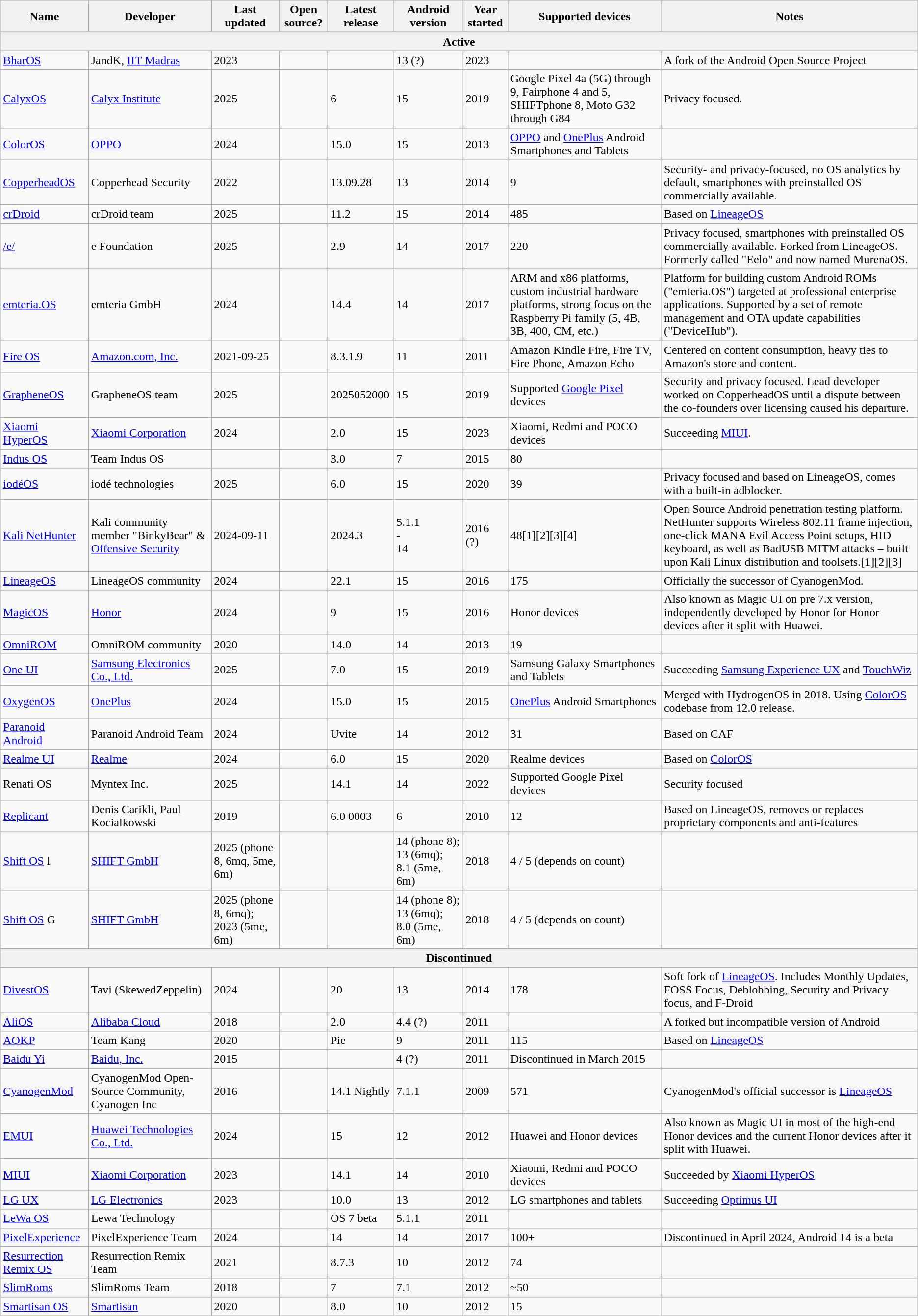<table class="wikitable sortable">
<tr>
<th>Name</th>
<th>Developer</th>
<th>Last updated</th>
<th>Open source?</th>
<th>Latest release</th>
<th>Android version</th>
<th>Year started</th>
<th>Supported devices</th>
<th>Notes</th>
</tr>
<tr>
<th colspan="9">Active</th>
</tr>
<tr>
<td><a href='#'>BharOS</a></td>
<td>JandK, <a href='#'>IIT Madras</a></td>
<td>2023</td>
<td></td>
<td></td>
<td>13 (?)</td>
<td>2023</td>
<td></td>
<td>A fork of the Android Open Source Project</td>
</tr>
<tr>
<td><a href='#'>CalyxOS</a></td>
<td><a href='#'>Calyx Institute</a></td>
<td>2025</td>
<td></td>
<td>6</td>
<td>15</td>
<td>2019</td>
<td>Google Pixel 4a (5G) through 9, Fairphone 4 and 5, SHIFTphone 8, Moto G32 through G84</td>
<td>Privacy focused.</td>
</tr>
<tr>
<td><a href='#'>ColorOS</a></td>
<td><a href='#'>OPPO</a></td>
<td>2024</td>
<td></td>
<td>15.0</td>
<td>15</td>
<td>2013</td>
<td><a href='#'>OPPO</a> and <a href='#'>OnePlus</a> Android Smartphones and Tablets</td>
<td></td>
</tr>
<tr>
<td><a href='#'>CopperheadOS</a></td>
<td>Copperhead Security</td>
<td>2022</td>
<td></td>
<td>13.09.28</td>
<td>13</td>
<td>2014</td>
<td>9</td>
<td>Security- and privacy-focused, no OS analytics by default, smartphones with preinstalled OS commercially available.</td>
</tr>
<tr>
<td><a href='#'>crDroid</a></td>
<td>crDroid team</td>
<td>2025</td>
<td></td>
<td>11.2</td>
<td>15</td>
<td>2014</td>
<td>485</td>
<td>Based on <a href='#'>LineageOS</a></td>
</tr>
<tr>
<td><a href='#'>/e/</a></td>
<td>e Foundation</td>
<td>2025</td>
<td></td>
<td>2.9</td>
<td>14</td>
<td>2017</td>
<td>220</td>
<td>Privacy focused, smartphones with preinstalled OS commercially available. Forked from LineageOS. Formerly called "Eelo" and now named MurenaOS.</td>
</tr>
<tr>
<td><a href='#'>emteria.OS</a></td>
<td>emteria GmbH</td>
<td>2024</td>
<td></td>
<td>14.4</td>
<td>14</td>
<td>2017</td>
<td>ARM and x86 platforms, custom industrial hardware platforms, strong focus on the Raspberry Pi family (5, 4B, 3B, 400, CM, etc.)</td>
<td>Platform for building custom Android ROMs  ("emteria.OS") targeted at professional enterprise applications. Supported by a set of remote management and OTA update capabilities ("DeviceHub").</td>
</tr>
<tr>
<td><a href='#'>Fire OS</a></td>
<td><a href='#'>Amazon.com, Inc.</a></td>
<td>2021-09-25</td>
<td></td>
<td>8.3.1.9</td>
<td>11</td>
<td>2011</td>
<td>Amazon Kindle Fire, Fire TV, Fire Phone, Amazon Echo</td>
<td>Centered on content consumption, heavy ties to Amazon's store and content.</td>
</tr>
<tr>
<td><a href='#'>GrapheneOS</a></td>
<td>GrapheneOS team</td>
<td>2025</td>
<td></td>
<td>2025052000</td>
<td>15</td>
<td>2019</td>
<td>Supported <a href='#'>Google Pixel</a> devices</td>
<td>Security and privacy focused. Lead developer worked on CopperheadOS until a dispute between the co-founders over licensing caused his departure.</td>
</tr>
<tr>
<td><a href='#'>Xiaomi HyperOS</a></td>
<td><a href='#'>Xiaomi Corporation</a></td>
<td>2024</td>
<td></td>
<td>2.0</td>
<td>15</td>
<td>2023</td>
<td>Xiaomi, Redmi and POCO devices</td>
<td>Succeeding <a href='#'>MIUI</a>.</td>
</tr>
<tr>
<td><a href='#'>Indus OS</a></td>
<td>Team Indus OS</td>
<td></td>
<td></td>
<td>3.0</td>
<td>7</td>
<td>2015</td>
<td>80</td>
<td></td>
</tr>
<tr>
<td><a href='#'>iodéOS</a></td>
<td>iodé technologies</td>
<td>2025</td>
<td></td>
<td>6.0</td>
<td>15</td>
<td>2020</td>
<td>39</td>
<td>Privacy focused and based on LineageOS, comes with a built-in adblocker.</td>
</tr>
<tr>
<td><a href='#'>Kali NetHunter</a></td>
<td>Kali community member "BinkyBear" & <a href='#'>Offensive Security</a></td>
<td>2024-09-11</td>
<td></td>
<td>2024.3</td>
<td>5.1.1<br>-<br>14</td>
<td>2016 (?)</td>
<td>48[1][2][3][4]</td>
<td>Open Source Android penetration testing platform. NetHunter supports Wireless 802.11 frame injection, one-click MANA Evil Access Point setups, HID keyboard, as well as BadUSB MITM attacks – built upon Kali Linux distribution and toolsets.[1][2][3]</td>
</tr>
<tr>
<td><a href='#'>LineageOS</a></td>
<td>LineageOS community</td>
<td>2024</td>
<td></td>
<td>22.1</td>
<td>15</td>
<td>2016</td>
<td>175</td>
<td>Officially the successor of CyanogenMod.</td>
</tr>
<tr>
<td><a href='#'>MagicOS</a></td>
<td><a href='#'>Honor</a></td>
<td>2024</td>
<td></td>
<td>9</td>
<td>15</td>
<td>2016</td>
<td>Honor devices</td>
<td>Also known as Magic UI on pre 7.x version, independently developed by Honor for Honor devices after it split with Huawei.</td>
</tr>
<tr>
<td><a href='#'>OmniROM</a></td>
<td>OmniROM community</td>
<td>2020</td>
<td></td>
<td>14.0</td>
<td>14</td>
<td>2013</td>
<td>19</td>
<td></td>
</tr>
<tr>
<td><a href='#'>One UI</a></td>
<td><a href='#'>Samsung Electronics Co., Ltd.</a></td>
<td>2025</td>
<td></td>
<td>7.0</td>
<td>15</td>
<td>2019</td>
<td>Samsung Galaxy Smartphones and Tablets</td>
<td>Succeeding <a href='#'>Samsung Experience UX</a> and <a href='#'>TouchWiz</a></td>
</tr>
<tr>
<td><a href='#'>OxygenOS</a></td>
<td><a href='#'>OnePlus</a></td>
<td>2024</td>
<td></td>
<td>15.0</td>
<td>15</td>
<td>2015</td>
<td><a href='#'>OnePlus</a> Android Smartphones</td>
<td>Merged with HydrogenOS in 2018. Using <a href='#'>ColorOS</a> codebase from 12.0 release.</td>
</tr>
<tr>
<td><a href='#'>Paranoid Android</a></td>
<td>Paranoid Android Team</td>
<td>2024</td>
<td></td>
<td>Uvite</td>
<td>14</td>
<td>2012</td>
<td>31</td>
<td>Based on CAF</td>
</tr>
<tr>
<td><a href='#'>Realme UI</a></td>
<td><a href='#'>Realme</a></td>
<td>2024</td>
<td></td>
<td>6.0</td>
<td>15</td>
<td>2020</td>
<td>Realme devices</td>
<td>Based on <a href='#'>ColorOS</a></td>
</tr>
<tr>
<td>Renati OS</td>
<td>Myntex Inc.</td>
<td>2025</td>
<td></td>
<td>14.1</td>
<td>14</td>
<td>2022</td>
<td>Supported Google Pixel devices</td>
<td>Security focused</td>
</tr>
<tr>
<td><a href='#'>Replicant</a></td>
<td>Denis Carikli, Paul Kocialkowski</td>
<td>2019</td>
<td></td>
<td>6.0 0003</td>
<td>6</td>
<td>2010</td>
<td>12</td>
<td>Based on LineageOS, removes or replaces proprietary components and anti-features</td>
</tr>
<tr>
<td><a href='#'>Shift OS</a> l</td>
<td><a href='#'>SHIFT GmbH</a></td>
<td>2025 (phone 8, 6mq, 5me, 6m)</td>
<td></td>
<td></td>
<td>14 (phone 8); 13 (6mq); 8.1 (5me, 6m)</td>
<td>2018</td>
<td>4 / 5 (depends on count)</td>
<td></td>
</tr>
<tr>
<td><a href='#'>Shift OS</a> G</td>
<td><a href='#'>SHIFT GmbH</a></td>
<td>2025 (phone 8, 6mq); 2023 (5me, 6m)</td>
<td></td>
<td></td>
<td>14 (phone 8); 13 (6mq); 8.0 (5me, 6m)</td>
<td>2018</td>
<td>4 / 5 (depends on count)</td>
<td></td>
</tr>
<tr>
<th colspan="9">Discontinued</th>
</tr>
<tr>
<td><a href='#'>DivestOS</a></td>
<td>Tavi (SkewedZeppelin)</td>
<td>2024</td>
<td></td>
<td>20</td>
<td>13</td>
<td>2014</td>
<td>178</td>
<td>Soft fork of <a href='#'>LineageOS</a>. Includes Monthly Updates, FOSS Focus, Deblobbing, Security and Privacy focus, and F-Droid</td>
</tr>
<tr>
<td><a href='#'>AliOS</a></td>
<td><a href='#'>Alibaba Cloud</a></td>
<td>2018</td>
<td></td>
<td>2.0</td>
<td>4.4 (?)</td>
<td>2011</td>
<td></td>
<td>A forked but incompatible version of Android</td>
</tr>
<tr>
<td><a href='#'>AOKP</a></td>
<td>Team Kang</td>
<td>2020</td>
<td></td>
<td>Pie</td>
<td>9</td>
<td>2011</td>
<td>115</td>
<td>Based on <a href='#'>LineageOS</a></td>
</tr>
<tr>
<td><a href='#'>Baidu Yi</a></td>
<td><a href='#'>Baidu, Inc.</a></td>
<td>2015</td>
<td></td>
<td></td>
<td>4 (?)</td>
<td>2011</td>
<td>Discontinued in March 2015</td>
<td></td>
</tr>
<tr>
<td><a href='#'>CyanogenMod</a></td>
<td>CyanogenMod Open-Source Community, Cyanogen Inc</td>
<td>2016</td>
<td></td>
<td>14.1 Nightly</td>
<td>7.1.1</td>
<td>2009</td>
<td>571</td>
<td>CyanogenMod's official successor is <a href='#'>LineageOS</a></td>
</tr>
<tr>
<td><a href='#'>EMUI</a></td>
<td><a href='#'>Huawei Technologies Co., Ltd.</a></td>
<td>2024</td>
<td></td>
<td>15</td>
<td>12</td>
<td>2012</td>
<td>Huawei and Honor devices</td>
<td>Also known as Magic UI in most of the high-end Honor devices and the current Honor devices after it split with Huawei.</td>
</tr>
<tr>
<td><a href='#'>MIUI</a></td>
<td><a href='#'>Xiaomi Corporation</a></td>
<td>2023</td>
<td></td>
<td>14.1</td>
<td>14</td>
<td>2010</td>
<td>Xiaomi, Redmi and POCO devices</td>
<td>Succeeded by <a href='#'>Xiaomi HyperOS</a></td>
</tr>
<tr>
<td><a href='#'>LG UX</a></td>
<td><a href='#'>LG Electronics</a></td>
<td>2023</td>
<td></td>
<td>10.0</td>
<td>13</td>
<td>2012</td>
<td>LG smartphones and tablets</td>
<td>Succeeding <a href='#'>Optimus UI</a></td>
</tr>
<tr>
<td><a href='#'>LeWa OS</a></td>
<td>Lewa Technology</td>
<td></td>
<td></td>
<td>OS 7 beta</td>
<td>5.1.1</td>
<td>2011</td>
<td></td>
<td></td>
</tr>
<tr>
<td><a href='#'>PixelExperience</a></td>
<td>PixelExperience Team</td>
<td>2024</td>
<td></td>
<td>14</td>
<td>14</td>
<td>2017</td>
<td>100+</td>
<td>Discontinued in April 2024, Android 14 is a beta</td>
</tr>
<tr>
<td><a href='#'>Resurrection Remix OS</a></td>
<td>Resurrection Remix Team</td>
<td>2021</td>
<td></td>
<td>8.7.3</td>
<td>10</td>
<td>2012</td>
<td>74</td>
<td></td>
</tr>
<tr>
<td><a href='#'>SlimRoms</a></td>
<td>SlimRoms Team</td>
<td>2018</td>
<td></td>
<td>7</td>
<td>7.1</td>
<td>2012</td>
<td>~50</td>
<td></td>
</tr>
<tr>
<td><a href='#'>Smartisan OS</a></td>
<td><a href='#'>Smartisan</a></td>
<td>2020</td>
<td></td>
<td>8.0</td>
<td>10</td>
<td>2012</td>
<td>15</td>
<td></td>
</tr>
</table>
